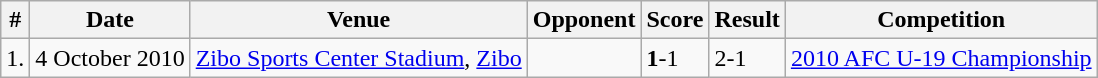<table class="wikitable collapsible collapsed">
<tr>
<th>#</th>
<th>Date</th>
<th>Venue</th>
<th>Opponent</th>
<th>Score</th>
<th>Result</th>
<th>Competition</th>
</tr>
<tr>
<td>1.</td>
<td>4 October 2010</td>
<td><a href='#'>Zibo Sports Center Stadium</a>, <a href='#'>Zibo</a></td>
<td></td>
<td><strong>1</strong>-1</td>
<td>2-1</td>
<td><a href='#'>2010 AFC U-19 Championship</a></td>
</tr>
</table>
